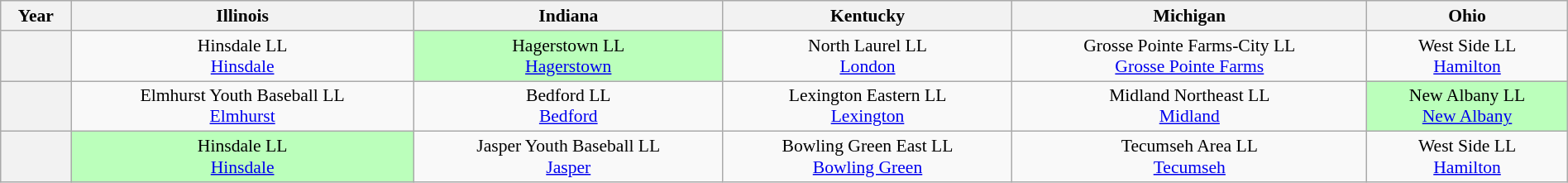<table class="wikitable sticky-header" width="100%" style="font-size:90%; text-align:center;">
<tr>
<th scope="col" width="50">Year</th>
<th scope="col"> Illinois</th>
<th scope="col"> Indiana</th>
<th scope="col"> Kentucky</th>
<th scope="col"> Michigan</th>
<th scope="col"> Ohio</th>
</tr>
<tr>
<th scope="row"></th>
<td>Hinsdale LL<br><a href='#'>Hinsdale</a></td>
<td style="background:#bfb;">Hagerstown LL<br><a href='#'>Hagerstown</a></td>
<td>North Laurel LL<br><a href='#'>London</a></td>
<td>Grosse Pointe Farms-City LL<br><a href='#'>Grosse Pointe Farms</a></td>
<td>West Side LL<br><a href='#'>Hamilton</a></td>
</tr>
<tr>
<th scope="row"></th>
<td>Elmhurst Youth Baseball LL<br><a href='#'>Elmhurst</a></td>
<td>Bedford LL<br><a href='#'>Bedford</a></td>
<td>Lexington Eastern LL<br><a href='#'>Lexington</a></td>
<td>Midland Northeast LL<br><a href='#'>Midland</a></td>
<td style="background:#bfb;">New Albany LL<br><a href='#'>New Albany</a></td>
</tr>
<tr>
<th scope="row"></th>
<td style="background:#bfb;">Hinsdale LL<br><a href='#'>Hinsdale</a></td>
<td>Jasper Youth Baseball LL<br><a href='#'>Jasper</a></td>
<td>Bowling Green East LL<br><a href='#'>Bowling Green</a></td>
<td>Tecumseh Area LL<br><a href='#'>Tecumseh</a></td>
<td>West Side LL<br><a href='#'>Hamilton</a></td>
</tr>
</table>
